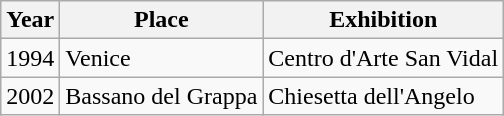<table class="wikitable sortable" border="1">
<tr>
<th scope="col">Year</th>
<th scope="col">Place</th>
<th scope="col">Exhibition</th>
</tr>
<tr>
<td>1994</td>
<td>Venice</td>
<td>Centro d'Arte San Vidal</td>
</tr>
<tr>
<td>2002</td>
<td>Bassano del Grappa</td>
<td>Chiesetta dell'Angelo</td>
</tr>
</table>
